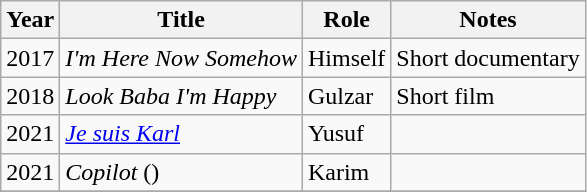<table class="wikitable sortable">
<tr>
<th>Year</th>
<th>Title</th>
<th>Role</th>
<th class="unsortable">Notes</th>
</tr>
<tr>
<td>2017</td>
<td><em>I'm Here Now Somehow</em></td>
<td>Himself</td>
<td>Short documentary</td>
</tr>
<tr>
<td>2018</td>
<td><em>Look Baba I'm Happy</em></td>
<td>Gulzar</td>
<td>Short film</td>
</tr>
<tr>
<td>2021</td>
<td><em><a href='#'>Je suis Karl</a></em></td>
<td>Yusuf</td>
<td></td>
</tr>
<tr>
<td>2021</td>
<td><em>Copilot</em> ()</td>
<td>Karim</td>
<td></td>
</tr>
<tr>
</tr>
</table>
